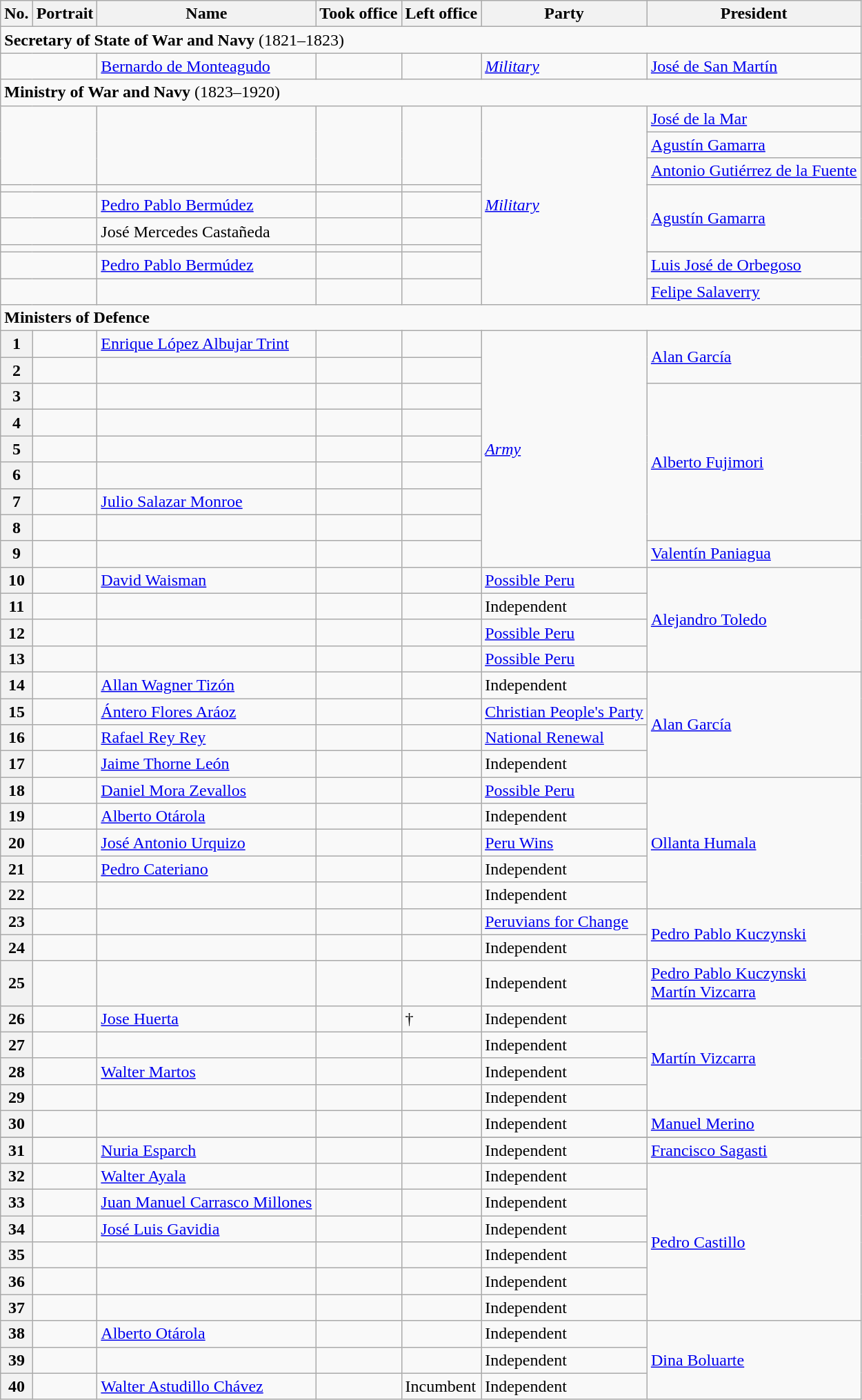<table class="wikitable">
<tr>
<th>No.</th>
<th>Portrait</th>
<th>Name</th>
<th>Took office</th>
<th>Left office</th>
<th>Party</th>
<th>President</th>
</tr>
<tr>
<td colspan=7><div><strong>Secretary of State of War and Navy</strong> (1821–1823)</div></td>
</tr>
<tr>
<td colspan="2"></td>
<td><a href='#'>Bernardo de Monteagudo</a></td>
<td></td>
<td></td>
<td><em><a href='#'>Military</a></em></td>
<td><a href='#'>José de San Martín</a></td>
</tr>
<tr>
<td colspan=7><div><strong>Ministry of War and Navy</strong> (1823–1920)</div></td>
</tr>
<tr>
<td rowspan="4"; colspan="2"></td>
<td rowspan="4"></td>
<td rowspan="4"></td>
<td rowspan="4"></td>
<td rowspan="11"><em><a href='#'>Military</a></em></td>
<td><a href='#'>José de la Mar</a></td>
</tr>
<tr>
<td><a href='#'>Agustín Gamarra</a></td>
</tr>
<tr>
<td><a href='#'>Antonio Gutiérrez de la Fuente</a></td>
</tr>
<tr>
<td rowspan="5"><a href='#'>Agustín Gamarra</a></td>
</tr>
<tr>
<td colspan="2"></td>
<td></td>
<td></td>
<td></td>
</tr>
<tr>
<td colspan="2"></td>
<td><a href='#'>Pedro Pablo Bermúdez</a></td>
<td></td>
<td></td>
</tr>
<tr>
<td colspan="2"></td>
<td>José Mercedes Castañeda</td>
<td></td>
<td></td>
</tr>
<tr>
<td colspan="2"></td>
<td></td>
<td></td>
<td></td>
</tr>
<tr>
<td colspan="2"; rowspan="2"></td>
<td rowspan="2"><a href='#'>Pedro Pablo Bermúdez</a></td>
<td rowspan="2"></td>
<td rowspan="2"></td>
</tr>
<tr>
<td><a href='#'>Luis José de Orbegoso</a></td>
</tr>
<tr>
<td colspan="2"></td>
<td></td>
<td></td>
<td></td>
<td><a href='#'>Felipe Salaverry</a></td>
</tr>
<tr>
<td colspan=7><div><strong>Ministers of Defence</strong></div></td>
</tr>
<tr>
<th>1</th>
<td></td>
<td><a href='#'>Enrique López Albujar Trint</a></td>
<td></td>
<td></td>
<td rowspan=9"><em><a href='#'>Army</a></em></td>
<td rowspan="2"><a href='#'>Alan García</a></td>
</tr>
<tr>
<th>2</th>
<td></td>
<td></td>
<td></td>
<td></td>
</tr>
<tr>
<th>3</th>
<td></td>
<td></td>
<td></td>
<td></td>
<td rowspan="6"><a href='#'>Alberto Fujimori</a></td>
</tr>
<tr>
<th>4</th>
<td></td>
<td></td>
<td></td>
<td></td>
</tr>
<tr>
<th>5</th>
<td></td>
<td></td>
<td></td>
<td></td>
</tr>
<tr>
<th>6</th>
<td></td>
<td></td>
<td></td>
<td></td>
</tr>
<tr>
<th>7</th>
<td></td>
<td><a href='#'>Julio Salazar Monroe</a></td>
<td></td>
<td></td>
</tr>
<tr>
<th>8</th>
<td></td>
<td></td>
<td></td>
<td></td>
</tr>
<tr>
<th>9</th>
<td></td>
<td></td>
<td></td>
<td></td>
<td><a href='#'>Valentín Paniagua</a></td>
</tr>
<tr>
<th>10</th>
<td></td>
<td><a href='#'>David Waisman</a></td>
<td></td>
<td></td>
<td><a href='#'>Possible Peru</a></td>
<td rowspan="4"><a href='#'>Alejandro Toledo</a></td>
</tr>
<tr>
<th>11</th>
<td></td>
<td></td>
<td></td>
<td></td>
<td>Independent</td>
</tr>
<tr>
<th>12</th>
<td></td>
<td></td>
<td></td>
<td></td>
<td><a href='#'>Possible Peru</a></td>
</tr>
<tr>
<th>13</th>
<td></td>
<td></td>
<td></td>
<td></td>
<td><a href='#'>Possible Peru</a></td>
</tr>
<tr>
<th>14</th>
<td></td>
<td><a href='#'>Allan Wagner Tizón</a></td>
<td></td>
<td></td>
<td>Independent</td>
<td rowspan="4"><a href='#'>Alan García</a></td>
</tr>
<tr>
<th>15</th>
<td></td>
<td><a href='#'>Ántero Flores Aráoz</a></td>
<td></td>
<td></td>
<td><a href='#'>Christian People's Party</a></td>
</tr>
<tr>
<th>16</th>
<td></td>
<td><a href='#'>Rafael Rey Rey</a></td>
<td></td>
<td></td>
<td><a href='#'>National Renewal</a></td>
</tr>
<tr>
<th>17</th>
<td></td>
<td><a href='#'>Jaime Thorne León</a></td>
<td></td>
<td></td>
<td>Independent</td>
</tr>
<tr>
<th>18</th>
<td></td>
<td><a href='#'>Daniel Mora Zevallos</a></td>
<td></td>
<td></td>
<td><a href='#'>Possible Peru</a></td>
<td rowspan="5"><a href='#'>Ollanta Humala</a></td>
</tr>
<tr>
<th>19</th>
<td></td>
<td><a href='#'>Alberto Otárola</a></td>
<td></td>
<td></td>
<td>Independent</td>
</tr>
<tr>
<th>20</th>
<td></td>
<td><a href='#'>José Antonio Urquizo</a></td>
<td></td>
<td></td>
<td><a href='#'>Peru Wins</a></td>
</tr>
<tr>
<th>21</th>
<td></td>
<td><a href='#'>Pedro Cateriano</a></td>
<td></td>
<td></td>
<td>Independent</td>
</tr>
<tr>
<th>22</th>
<td></td>
<td></td>
<td></td>
<td></td>
<td>Independent</td>
</tr>
<tr>
<th>23</th>
<td></td>
<td></td>
<td></td>
<td></td>
<td><a href='#'>Peruvians for Change</a></td>
<td rowspan="2"><a href='#'>Pedro Pablo Kuczynski</a></td>
</tr>
<tr>
<th>24</th>
<td></td>
<td></td>
<td></td>
<td></td>
<td>Independent</td>
</tr>
<tr>
<th>25</th>
<td></td>
<td></td>
<td></td>
<td></td>
<td>Independent</td>
<td><a href='#'>Pedro Pablo Kuczynski</a><br><a href='#'>Martín Vizcarra</a></td>
</tr>
<tr>
<th>26</th>
<td></td>
<td><a href='#'>Jose Huerta</a></td>
<td></td>
<td>†</td>
<td>Independent</td>
<td rowspan="4"><a href='#'>Martín Vizcarra</a></td>
</tr>
<tr>
<th>27</th>
<td></td>
<td></td>
<td></td>
<td></td>
<td>Independent</td>
</tr>
<tr>
<th>28</th>
<td></td>
<td><a href='#'>Walter Martos</a></td>
<td></td>
<td></td>
<td>Independent</td>
</tr>
<tr>
<th>29</th>
<td></td>
<td></td>
<td></td>
<td></td>
<td>Independent</td>
</tr>
<tr>
<th>30</th>
<td></td>
<td></td>
<td></td>
<td></td>
<td>Independent</td>
<td><a href='#'>Manuel Merino</a></td>
</tr>
<tr>
</tr>
<tr>
<th>31</th>
<td></td>
<td><a href='#'>Nuria Esparch</a></td>
<td></td>
<td></td>
<td>Independent</td>
<td><a href='#'>Francisco Sagasti</a></td>
</tr>
<tr>
<th>32</th>
<td></td>
<td><a href='#'>Walter Ayala</a></td>
<td></td>
<td></td>
<td>Independent</td>
<td rowspan="6"><a href='#'>Pedro Castillo</a></td>
</tr>
<tr>
<th>33</th>
<td></td>
<td><a href='#'>Juan Manuel Carrasco Millones</a></td>
<td></td>
<td></td>
<td>Independent</td>
</tr>
<tr>
<th>34</th>
<td></td>
<td><a href='#'>José Luis Gavidia</a></td>
<td></td>
<td></td>
<td>Independent</td>
</tr>
<tr>
<th>35</th>
<td></td>
<td></td>
<td></td>
<td></td>
<td>Independent</td>
</tr>
<tr>
<th>36</th>
<td></td>
<td></td>
<td></td>
<td></td>
<td>Independent</td>
</tr>
<tr>
<th>37</th>
<td></td>
<td></td>
<td></td>
<td></td>
<td>Independent</td>
</tr>
<tr>
<th>38</th>
<td></td>
<td><a href='#'>Alberto Otárola</a></td>
<td></td>
<td></td>
<td>Independent</td>
<td rowspan="3"><a href='#'>Dina Boluarte</a></td>
</tr>
<tr>
<th>39</th>
<td></td>
<td></td>
<td></td>
<td></td>
<td>Independent</td>
</tr>
<tr>
<th>40</th>
<td></td>
<td><a href='#'>Walter Astudillo Chávez</a></td>
<td></td>
<td>Incumbent</td>
<td>Independent</td>
</tr>
</table>
